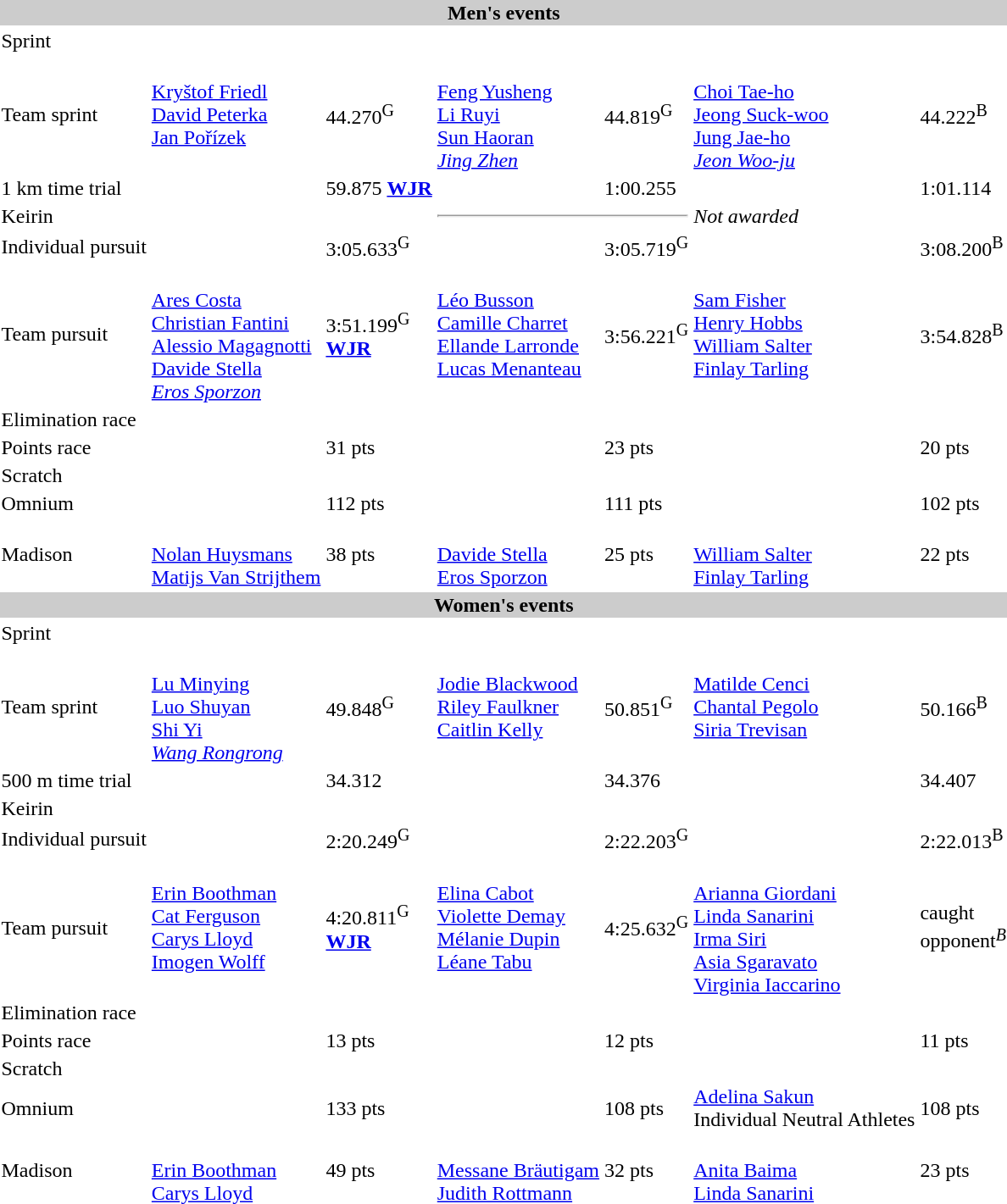<table>
<tr style="background:#ccc; width:100%;">
<td colspan=7 align=center><strong>Men's events</strong></td>
</tr>
<tr>
<td>Sprint</td>
<td colspan=2></td>
<td colspan=2></td>
<td colspan=2></td>
</tr>
<tr>
<td>Team sprint</td>
<td valign=top><br><a href='#'>Kryštof Friedl</a><br><a href='#'>David Peterka</a><br><a href='#'>Jan Pořízek</a></td>
<td>44.270<sup>G</sup></td>
<td valign=top><br><a href='#'>Feng Yusheng</a><br><a href='#'>Li Ruyi</a><br><a href='#'>Sun Haoran</a><br><em><a href='#'>Jing Zhen</a></em></td>
<td>44.819<sup>G</sup></td>
<td valign=top><br><a href='#'>Choi Tae-ho</a><br><a href='#'>Jeong Suck-woo</a><br><a href='#'>Jung Jae-ho</a><br><em><a href='#'>Jeon Woo-ju</a></em></td>
<td>44.222<sup>B</sup></td>
</tr>
<tr>
<td>1 km time trial</td>
<td></td>
<td>59.875 <strong><a href='#'>WJR</a></strong></td>
<td></td>
<td>1:00.255</td>
<td></td>
<td>1:01.114</td>
</tr>
<tr>
<td>Keirin</td>
<td colspan=2></td>
<td colspan=2><hr></td>
<td colspan=2><em>Not awarded</em></td>
</tr>
<tr>
<td>Individual pursuit</td>
<td></td>
<td>3:05.633<sup>G</sup></td>
<td></td>
<td>3:05.719<sup>G</sup></td>
<td></td>
<td>3:08.200<sup>B</sup></td>
</tr>
<tr>
<td>Team pursuit</td>
<td valign=top><br><a href='#'>Ares Costa</a><br><a href='#'>Christian Fantini</a><br><a href='#'>Alessio Magagnotti</a><br><a href='#'>Davide Stella</a><br><em><a href='#'>Eros Sporzon</a></em></td>
<td>3:51.199<sup>G</sup><br><strong><a href='#'>WJR</a></strong></td>
<td valign=top><br><a href='#'>Léo Busson</a><br><a href='#'>Camille Charret</a><br><a href='#'>Ellande Larronde</a><br><a href='#'>Lucas Menanteau</a></td>
<td>3:56.221<sup>G</sup></td>
<td valign=top><br><a href='#'>Sam Fisher</a><br><a href='#'>Henry Hobbs</a><br><a href='#'>William Salter</a><br><a href='#'>Finlay Tarling</a></td>
<td>3:54.828<sup>B</sup></td>
</tr>
<tr>
<td>Elimination race</td>
<td colspan=2></td>
<td colspan=2></td>
<td colspan=2></td>
</tr>
<tr>
<td>Points race</td>
<td></td>
<td>31 pts</td>
<td></td>
<td>23 pts</td>
<td></td>
<td>20 pts</td>
</tr>
<tr>
<td>Scratch</td>
<td colspan=2></td>
<td colspan=2></td>
<td colspan=2></td>
</tr>
<tr>
<td>Omnium</td>
<td></td>
<td>112 pts</td>
<td></td>
<td>111 pts</td>
<td></td>
<td>102 pts</td>
</tr>
<tr>
<td>Madison</td>
<td><br><a href='#'>Nolan Huysmans</a><br><a href='#'>Matijs Van Strijthem</a></td>
<td>38 pts</td>
<td><br><a href='#'>Davide Stella</a><br><a href='#'>Eros Sporzon</a></td>
<td>25 pts</td>
<td><br><a href='#'>William Salter</a><br><a href='#'>Finlay Tarling</a></td>
<td>22 pts</td>
</tr>
<tr style="background:#ccc; width:100%;">
<td colspan=7 align=center><strong>Women's events</strong></td>
</tr>
<tr>
<td>Sprint</td>
<td colspan=2></td>
<td colspan=2></td>
<td colspan=2></td>
</tr>
<tr>
<td>Team sprint</td>
<td valign=top><br><a href='#'>Lu Minying</a><br><a href='#'>Luo Shuyan</a><br><a href='#'>Shi Yi</a><br><em><a href='#'>Wang Rongrong</a></td>
<td>49.848<sup>G</sup></td>
<td valign=top><br><a href='#'>Jodie Blackwood</a><br><a href='#'>Riley Faulkner</a><br><a href='#'>Caitlin Kelly</a></td>
<td>50.851<sup>G</sup></td>
<td valign=top><br><a href='#'>Matilde Cenci</a><br><a href='#'>Chantal Pegolo</a><br><a href='#'>Siria Trevisan</a></td>
<td>50.166<sup>B</sup></td>
</tr>
<tr>
<td>500 m time trial</td>
<td></td>
<td>34.312</td>
<td></td>
<td>34.376</td>
<td></td>
<td>34.407</td>
</tr>
<tr>
<td>Keirin</td>
<td colspan=2></td>
<td colspan=2></td>
<td colspan=2></td>
</tr>
<tr>
<td>Individual pursuit</td>
<td></td>
<td>2:20.249<sup>G</sup></td>
<td></td>
<td>2:22.203<sup>G</sup></td>
<td></td>
<td>2:22.013<sup>B</sup></td>
</tr>
<tr>
<td>Team pursuit</td>
<td valign=top><br><a href='#'>Erin Boothman</a><br><a href='#'>Cat Ferguson</a><br><a href='#'>Carys Lloyd</a><br><a href='#'>Imogen Wolff</a></td>
<td>4:20.811<sup>G</sup><br><strong><a href='#'>WJR</a></strong></td>
<td valign=top><br><a href='#'>Elina Cabot</a><br><a href='#'>Violette Demay</a><br><a href='#'>Mélanie Dupin</a><br><a href='#'>Léane Tabu</a></td>
<td>4:25.632<sup>G</sup></td>
<td valign=top><br><a href='#'>Arianna Giordani</a><br><a href='#'>Linda Sanarini</a><br><a href='#'>Irma Siri</a><br><a href='#'>Asia Sgaravato</a><br></em><a href='#'>Virginia Iaccarino</a><em></td>
<td></em>caught<br>opponent<em><sup>B</sup></td>
</tr>
<tr>
<td>Elimination race</td>
<td colspan=2></td>
<td colspan=2></td>
<td colspan=2></td>
</tr>
<tr>
<td>Points race</td>
<td></td>
<td>13 pts</td>
<td></td>
<td>12 pts</td>
<td></td>
<td>11 pts</td>
</tr>
<tr>
<td>Scratch</td>
<td colspan=2></td>
<td colspan=2></td>
<td colspan=2></td>
</tr>
<tr>
<td>Omnium</td>
<td></td>
<td>133 pts</td>
<td></td>
<td>108 pts</td>
<td><a href='#'>Adelina Sakun</a><br>Individual Neutral Athletes</td>
<td>108 pts</td>
</tr>
<tr>
<td>Madison</td>
<td><br><a href='#'>Erin Boothman</a><br><a href='#'>Carys Lloyd</a></td>
<td>49 pts</td>
<td><br><a href='#'>Messane Bräutigam</a><br><a href='#'>Judith Rottmann</a></td>
<td>32 pts</td>
<td><br><a href='#'>Anita Baima</a><br><a href='#'>Linda Sanarini</a></td>
<td>23 pts</td>
</tr>
</table>
